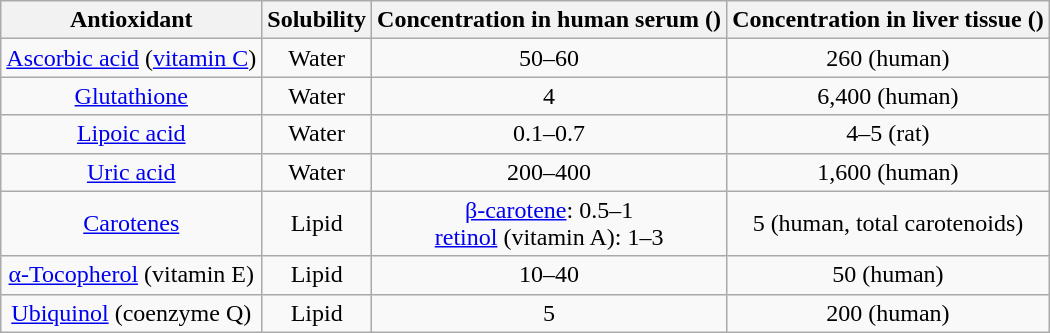<table class="wikitable" style="margin-left: auto; margin-right: auto; text-align:center;">
<tr>
<th>Antioxidant</th>
<th>Solubility</th>
<th>Concentration in human serum ()</th>
<th>Concentration in liver tissue ()</th>
</tr>
<tr>
<td><a href='#'>Ascorbic acid</a> (<a href='#'>vitamin C</a>)</td>
<td>Water</td>
<td>50–60</td>
<td>260 (human)</td>
</tr>
<tr>
<td><a href='#'>Glutathione</a></td>
<td>Water</td>
<td>4</td>
<td>6,400 (human)</td>
</tr>
<tr>
<td><a href='#'>Lipoic acid</a></td>
<td>Water</td>
<td>0.1–0.7</td>
<td>4–5 (rat)</td>
</tr>
<tr>
<td><a href='#'>Uric acid</a></td>
<td>Water</td>
<td>200–400</td>
<td>1,600 (human)</td>
</tr>
<tr>
<td><a href='#'>Carotenes</a></td>
<td>Lipid</td>
<td><a href='#'>β-carotene</a>: 0.5–1<br><a href='#'>retinol</a> (vitamin A): 1–3</td>
<td>5 (human, total carotenoids)</td>
</tr>
<tr>
<td><a href='#'>α-Tocopherol</a> (vitamin E)</td>
<td>Lipid</td>
<td>10–40</td>
<td>50 (human)</td>
</tr>
<tr>
<td><a href='#'>Ubiquinol</a> (coenzyme Q)</td>
<td>Lipid</td>
<td>5</td>
<td>200 (human)</td>
</tr>
</table>
